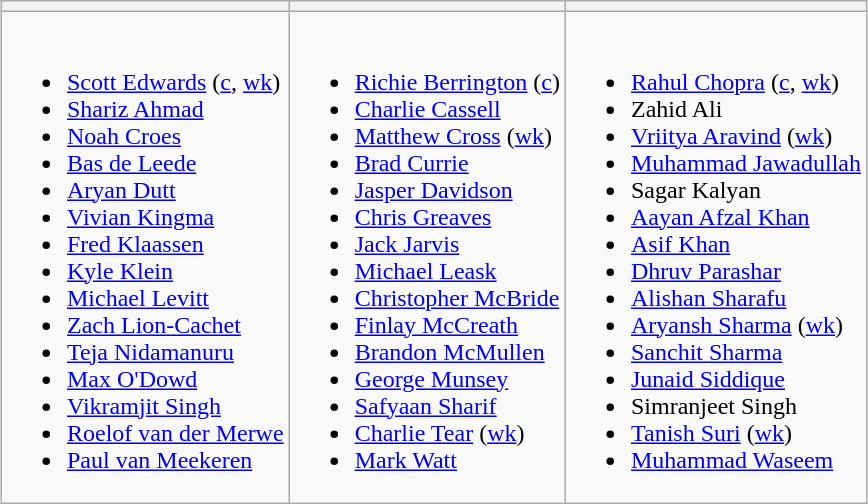<table class="wikitable" style="text-align:left; margin:auto">
<tr>
<th></th>
<th></th>
<th></th>
</tr>
<tr style="vertical-align:top">
<td><br><ul><li><a href='#'>Scott Edwards</a> (<a href='#'>c</a>, <a href='#'>wk</a>)</li><li><a href='#'>Shariz Ahmad</a></li><li><a href='#'>Noah Croes</a></li><li><a href='#'>Bas de Leede</a></li><li><a href='#'>Aryan Dutt</a></li><li><a href='#'>Vivian Kingma</a></li><li><a href='#'>Fred Klaassen</a></li><li><a href='#'>Kyle Klein</a></li><li><a href='#'>Michael Levitt</a></li><li><a href='#'>Zach Lion-Cachet</a></li><li><a href='#'>Teja Nidamanuru</a></li><li><a href='#'>Max O'Dowd</a></li><li><a href='#'>Vikramjit Singh</a></li><li><a href='#'>Roelof van der Merwe</a></li><li><a href='#'>Paul van Meekeren</a></li></ul></td>
<td><br><ul><li><a href='#'>Richie Berrington</a> (<a href='#'>c</a>)</li><li><a href='#'>Charlie Cassell</a></li><li><a href='#'>Matthew Cross</a> (<a href='#'>wk</a>)</li><li><a href='#'>Brad Currie</a></li><li><a href='#'>Jasper Davidson</a></li><li><a href='#'>Chris Greaves</a></li><li><a href='#'>Jack Jarvis</a></li><li><a href='#'>Michael Leask</a></li><li><a href='#'>Christopher McBride</a></li><li><a href='#'>Finlay McCreath</a></li><li><a href='#'>Brandon McMullen</a></li><li><a href='#'>George Munsey</a></li><li><a href='#'>Safyaan Sharif</a></li><li><a href='#'>Charlie Tear</a> (<a href='#'>wk</a>)</li><li><a href='#'>Mark Watt</a></li></ul></td>
<td><br><ul><li><a href='#'>Rahul Chopra</a> (<a href='#'>c</a>, <a href='#'>wk</a>)</li><li>Zahid Ali</li><li><a href='#'>Vriitya Aravind</a> (<a href='#'>wk</a>)</li><li><a href='#'>Muhammad Jawadullah</a></li><li>Sagar Kalyan</li><li><a href='#'>Aayan Afzal Khan</a></li><li><a href='#'>Asif Khan</a></li><li><a href='#'>Dhruv Parashar</a></li><li><a href='#'>Alishan Sharafu</a></li><li><a href='#'>Aryansh Sharma</a> (<a href='#'>wk</a>)</li><li><a href='#'>Sanchit Sharma</a></li><li><a href='#'>Junaid Siddique</a></li><li>Simranjeet Singh</li><li><a href='#'>Tanish Suri</a> (<a href='#'>wk</a>)</li><li><a href='#'>Muhammad Waseem</a></li></ul></td>
</tr>
</table>
